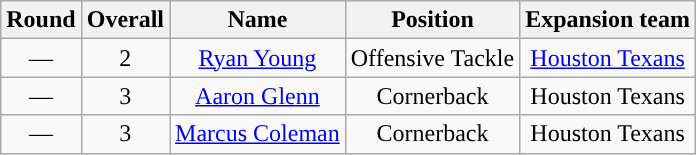<table class="wikitable" style="text-align:center">
<tr>
<th>Round</th>
<th>Overall</th>
<th>Name</th>
<th>Position</th>
<th>Expansion team</th>
</tr>
<tr>
<td>—</td>
<td>2</td>
<td><a href='#'>Ryan Young</a></td>
<td>Offensive Tackle</td>
<td><a href='#'>Houston Texans</a></td>
</tr>
<tr>
<td>—</td>
<td>3</td>
<td><a href='#'>Aaron Glenn</a></td>
<td>Cornerback</td>
<td>Houston Texans</td>
</tr>
<tr>
<td>—</td>
<td>3</td>
<td><a href='#'>Marcus Coleman</a></td>
<td>Cornerback</td>
<td>Houston Texans</td>
</tr>
</table>
